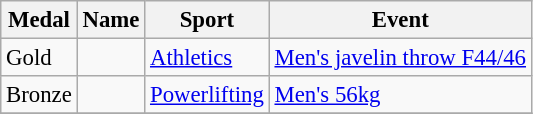<table class="wikitable sortable" style="font-size:95%">
<tr>
<th>Medal</th>
<th>Name</th>
<th>Sport</th>
<th>Event</th>
</tr>
<tr>
<td> Gold</td>
<td></td>
<td> <a href='#'>Athletics</a></td>
<td><a href='#'>Men's javelin throw F44/46</a></td>
</tr>
<tr>
<td> Bronze</td>
<td></td>
<td> <a href='#'>Powerlifting</a></td>
<td><a href='#'>Men's 56kg</a></td>
</tr>
<tr>
</tr>
</table>
